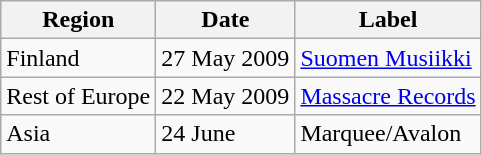<table class="wikitable" border="1">
<tr>
<th>Region</th>
<th>Date</th>
<th>Label</th>
</tr>
<tr>
<td>Finland</td>
<td>27 May 2009</td>
<td><a href='#'>Suomen Musiikki</a></td>
</tr>
<tr>
<td>Rest of Europe</td>
<td>22 May 2009</td>
<td><a href='#'>Massacre Records</a></td>
</tr>
<tr>
<td>Asia</td>
<td>24 June</td>
<td>Marquee/Avalon</td>
</tr>
</table>
